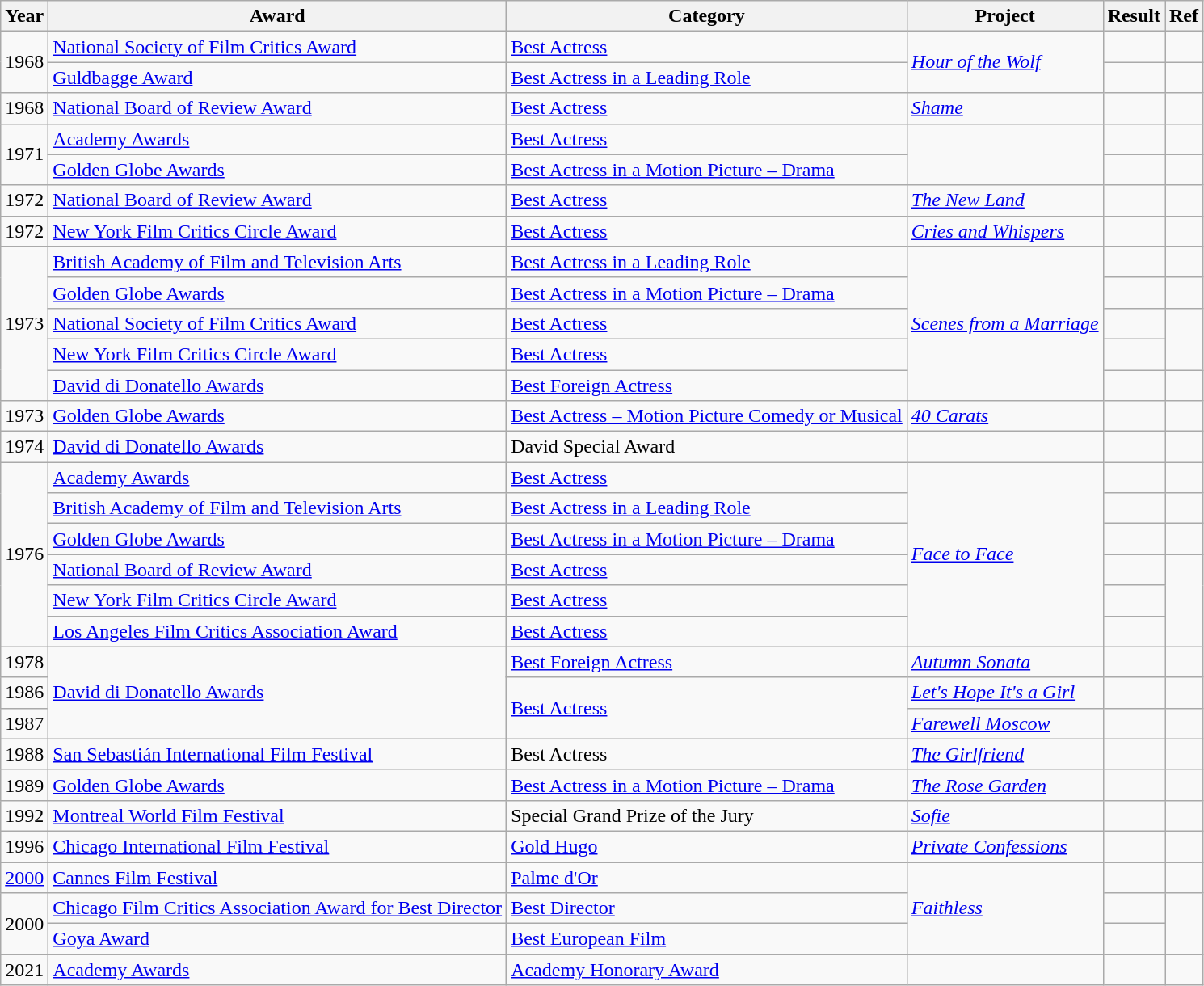<table class="wikitable unsortable">
<tr>
<th>Year</th>
<th>Award</th>
<th>Category</th>
<th>Project</th>
<th>Result</th>
<th>Ref</th>
</tr>
<tr>
<td rowspan="2">1968</td>
<td><a href='#'>National Society of Film Critics Award</a></td>
<td><a href='#'>Best Actress</a></td>
<td rowspan="2"><em><a href='#'>Hour of the Wolf</a></em></td>
<td></td>
<td></td>
</tr>
<tr>
<td><a href='#'>Guldbagge Award</a></td>
<td><a href='#'>Best Actress in a Leading Role</a></td>
<td></td>
<td></td>
</tr>
<tr>
<td>1968</td>
<td><a href='#'>National Board of Review Award</a></td>
<td><a href='#'>Best Actress</a></td>
<td><em><a href='#'>Shame</a></em></td>
<td></td>
<td></td>
</tr>
<tr>
<td rowspan="2">1971</td>
<td><a href='#'>Academy Awards</a></td>
<td><a href='#'>Best Actress</a></td>
<td rowspan="2"><em></em></td>
<td></td>
<td></td>
</tr>
<tr>
<td><a href='#'>Golden Globe Awards</a></td>
<td><a href='#'>Best Actress in a Motion Picture – Drama</a></td>
<td></td>
<td></td>
</tr>
<tr>
<td>1972</td>
<td><a href='#'>National Board of Review Award</a></td>
<td><a href='#'>Best Actress</a></td>
<td><em><a href='#'>The New Land</a></em></td>
<td></td>
<td></td>
</tr>
<tr>
<td>1972</td>
<td><a href='#'>New York Film Critics Circle Award</a></td>
<td><a href='#'>Best Actress</a></td>
<td><em><a href='#'>Cries and Whispers</a></em></td>
<td></td>
<td></td>
</tr>
<tr>
<td rowspan="5">1973</td>
<td><a href='#'>British Academy of Film and Television Arts</a></td>
<td><a href='#'>Best Actress in a Leading Role</a></td>
<td rowspan="5"><em><a href='#'>Scenes from a Marriage</a></em></td>
<td></td>
<td></td>
</tr>
<tr>
<td><a href='#'>Golden Globe Awards</a></td>
<td><a href='#'>Best Actress in a Motion Picture – Drama</a></td>
<td></td>
<td></td>
</tr>
<tr>
<td><a href='#'>National Society of Film Critics Award</a></td>
<td><a href='#'>Best Actress</a></td>
<td></td>
</tr>
<tr>
<td><a href='#'>New York Film Critics Circle Award</a></td>
<td><a href='#'>Best Actress</a></td>
<td></td>
</tr>
<tr>
<td><a href='#'>David di Donatello Awards</a></td>
<td><a href='#'>Best Foreign Actress</a></td>
<td></td>
<td></td>
</tr>
<tr>
<td>1973</td>
<td><a href='#'>Golden Globe Awards</a></td>
<td><a href='#'>Best Actress – Motion Picture Comedy or Musical</a></td>
<td><em><a href='#'>40 Carats</a></em></td>
<td></td>
<td></td>
</tr>
<tr>
<td>1974</td>
<td><a href='#'>David di Donatello Awards</a></td>
<td>David Special Award</td>
<td></td>
<td></td>
<td></td>
</tr>
<tr>
<td rowspan="6">1976</td>
<td><a href='#'>Academy Awards</a></td>
<td><a href='#'>Best Actress</a></td>
<td rowspan="6"><em><a href='#'>Face to Face</a></em></td>
<td></td>
<td></td>
</tr>
<tr>
<td><a href='#'>British Academy of Film and Television Arts</a></td>
<td><a href='#'>Best Actress in a Leading Role</a></td>
<td></td>
<td></td>
</tr>
<tr>
<td><a href='#'>Golden Globe Awards</a></td>
<td><a href='#'>Best Actress in a Motion Picture – Drama</a></td>
<td></td>
<td></td>
</tr>
<tr>
<td><a href='#'>National Board of Review Award</a></td>
<td><a href='#'>Best Actress</a></td>
<td></td>
</tr>
<tr>
<td><a href='#'>New York Film Critics Circle Award</a></td>
<td><a href='#'>Best Actress</a></td>
<td></td>
</tr>
<tr>
<td><a href='#'>Los Angeles Film Critics Association Award</a></td>
<td><a href='#'>Best Actress</a></td>
<td></td>
</tr>
<tr>
<td>1978</td>
<td rowspan="3"><a href='#'>David di Donatello Awards</a></td>
<td><a href='#'>Best Foreign Actress</a></td>
<td><em><a href='#'>Autumn Sonata</a></em></td>
<td></td>
<td></td>
</tr>
<tr>
<td>1986</td>
<td rowspan="2"><a href='#'>Best Actress</a></td>
<td><em><a href='#'>Let's Hope It's a Girl</a></em></td>
<td></td>
<td></td>
</tr>
<tr>
<td>1987</td>
<td><em><a href='#'>Farewell Moscow</a></em></td>
<td></td>
<td></td>
</tr>
<tr>
<td>1988</td>
<td><a href='#'>San Sebastián International Film Festival</a></td>
<td>Best Actress</td>
<td><em><a href='#'>The Girlfriend</a></em></td>
<td></td>
</tr>
<tr>
<td>1989</td>
<td><a href='#'>Golden Globe Awards</a></td>
<td><a href='#'>Best Actress in a Motion Picture – Drama</a></td>
<td><em><a href='#'>The Rose Garden</a></em></td>
<td></td>
<td></td>
</tr>
<tr>
<td>1992</td>
<td><a href='#'>Montreal World Film Festival</a></td>
<td>Special Grand Prize of the Jury</td>
<td><em><a href='#'>Sofie</a></em></td>
<td></td>
<td></td>
</tr>
<tr>
<td>1996</td>
<td><a href='#'>Chicago International Film Festival</a></td>
<td><a href='#'>Gold Hugo</a></td>
<td><em><a href='#'>Private Confessions</a></em></td>
<td></td>
</tr>
<tr>
<td><a href='#'>2000</a></td>
<td><a href='#'>Cannes Film Festival</a></td>
<td><a href='#'>Palme d'Or</a></td>
<td rowspan="3"><em><a href='#'>Faithless</a></em></td>
<td></td>
<td><br></td>
</tr>
<tr>
<td rowspan="2">2000</td>
<td><a href='#'>Chicago Film Critics Association Award for Best Director</a></td>
<td><a href='#'>Best Director</a></td>
<td></td>
</tr>
<tr>
<td><a href='#'>Goya Award</a></td>
<td Ecumenical Award><a href='#'>Best European Film</a></td>
<td></td>
</tr>
<tr>
<td>2021</td>
<td><a href='#'>Academy Awards</a></td>
<td><a href='#'>Academy Honorary Award</a></td>
<td></td>
<td></td>
<td></td>
</tr>
</table>
